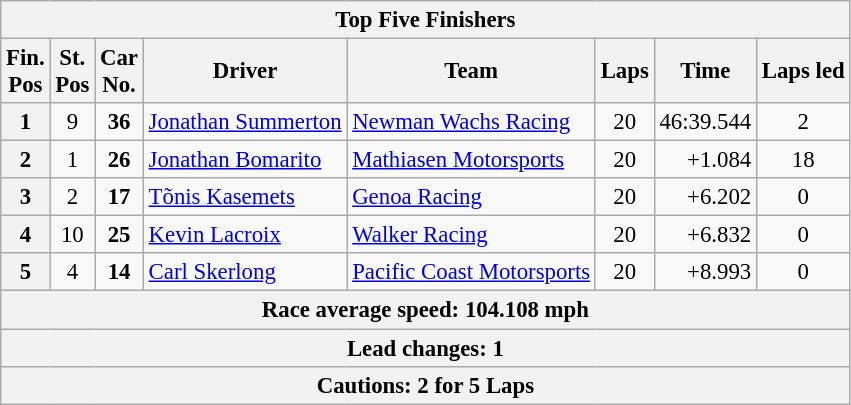<table class="wikitable" style="font-size:95%;">
<tr>
<th colspan=9>Top Five Finishers</th>
</tr>
<tr>
<th>Fin.<br>Pos</th>
<th>St.<br>Pos</th>
<th>Car<br>No.</th>
<th>Driver</th>
<th>Team</th>
<th>Laps</th>
<th>Time</th>
<th>Laps led</th>
</tr>
<tr>
<th>1</th>
<td align=center>9</td>
<td align=center><strong>36</strong></td>
<td> <a href='#'>Jonathan Summerton</a></td>
<td><a href='#'>Newman Wachs Racing</a></td>
<td align=center>20</td>
<td align=right>46:39.544</td>
<td align=center>2</td>
</tr>
<tr>
<th>2</th>
<td align=center>1</td>
<td align=center><strong>26</strong></td>
<td> <a href='#'>Jonathan Bomarito</a></td>
<td><a href='#'>Mathiasen Motorsports</a></td>
<td align=center>20</td>
<td align=right>+1.084</td>
<td align=center>18</td>
</tr>
<tr>
<th>3</th>
<td align=center>2</td>
<td align=center><strong>17</strong></td>
<td> <a href='#'>Tõnis Kasemets</a></td>
<td><a href='#'>Genoa Racing</a></td>
<td align=center>20</td>
<td align=right>+6.202</td>
<td align=center>0</td>
</tr>
<tr>
<th>4</th>
<td align=center>10</td>
<td style="text-align:center;"><strong>25</strong></td>
<td> <a href='#'>Kevin Lacroix</a></td>
<td><a href='#'>Walker Racing</a></td>
<td align=center>20</td>
<td align=right>+6.832</td>
<td align=center>0</td>
</tr>
<tr>
<th>5</th>
<td align=center>4</td>
<td align=center><strong>14</strong></td>
<td> <a href='#'>Carl Skerlong</a></td>
<td><a href='#'>Pacific Coast Motorsports</a></td>
<td align=center>20</td>
<td align=right>+8.993</td>
<td align=center>0</td>
</tr>
<tr>
<th colspan=9>Race average speed: 104.108 mph</th>
</tr>
<tr>
<th colspan=9>Lead changes: 1</th>
</tr>
<tr>
<th colspan=9>Cautions: 2 for 5 Laps</th>
</tr>
</table>
